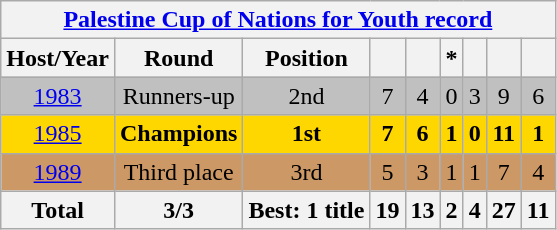<table class="wikitable" style="text-align: center;">
<tr>
<th colspan=9><a href='#'>Palestine Cup of Nations for Youth record</a></th>
</tr>
<tr>
<th>Host/Year</th>
<th>Round</th>
<th>Position</th>
<th></th>
<th></th>
<th>*</th>
<th></th>
<th></th>
<th></th>
</tr>
<tr bgcolor=silver>
<td> <a href='#'>1983</a></td>
<td>Runners-up</td>
<td>2nd</td>
<td>7</td>
<td>4</td>
<td>0</td>
<td>3</td>
<td>9</td>
<td>6</td>
</tr>
<tr bgcolor=gold>
<td> <a href='#'>1985</a></td>
<td><strong>Champions</strong></td>
<td><strong>1st</strong></td>
<td><strong>7</strong></td>
<td><strong>6</strong></td>
<td><strong>1</strong></td>
<td><strong>0</strong></td>
<td><strong>11</strong></td>
<td><strong>1</strong></td>
</tr>
<tr bgcolor=#cc9966>
<td> <a href='#'>1989</a></td>
<td>Third place</td>
<td>3rd</td>
<td>5</td>
<td>3</td>
<td>1</td>
<td>1</td>
<td>7</td>
<td>4</td>
</tr>
<tr>
<th>Total</th>
<th>3/3</th>
<th>Best: 1 title</th>
<th>19</th>
<th>13</th>
<th>2</th>
<th>4</th>
<th>27</th>
<th>11</th>
</tr>
</table>
